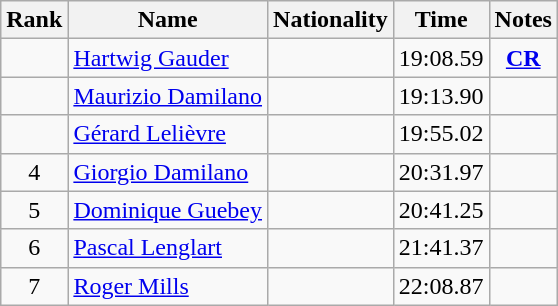<table class="wikitable sortable" style="text-align:center">
<tr>
<th>Rank</th>
<th>Name</th>
<th>Nationality</th>
<th>Time</th>
<th>Notes</th>
</tr>
<tr>
<td></td>
<td align="left"><a href='#'>Hartwig Gauder</a></td>
<td align=left></td>
<td>19:08.59</td>
<td><strong><a href='#'>CR</a></strong></td>
</tr>
<tr>
<td></td>
<td align="left"><a href='#'>Maurizio Damilano</a></td>
<td align=left></td>
<td>19:13.90</td>
<td></td>
</tr>
<tr>
<td></td>
<td align="left"><a href='#'>Gérard Lelièvre</a></td>
<td align=left></td>
<td>19:55.02</td>
<td></td>
</tr>
<tr>
<td>4</td>
<td align="left"><a href='#'>Giorgio Damilano</a></td>
<td align=left></td>
<td>20:31.97</td>
<td></td>
</tr>
<tr>
<td>5</td>
<td align="left"><a href='#'>Dominique Guebey</a></td>
<td align=left></td>
<td>20:41.25</td>
<td></td>
</tr>
<tr>
<td>6</td>
<td align="left"><a href='#'>Pascal Lenglart</a></td>
<td align=left></td>
<td>21:41.37</td>
<td></td>
</tr>
<tr>
<td>7</td>
<td align="left"><a href='#'>Roger Mills</a></td>
<td align=left></td>
<td>22:08.87</td>
<td></td>
</tr>
</table>
